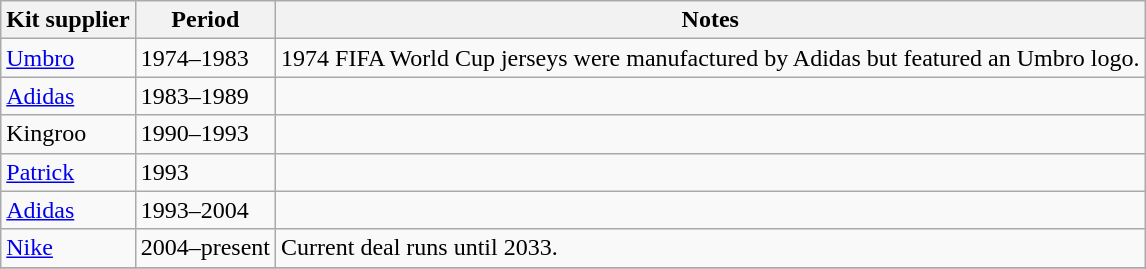<table class="wikitable">
<tr>
<th>Kit supplier</th>
<th>Period</th>
<th>Notes</th>
</tr>
<tr>
<td><a href='#'>Umbro</a></td>
<td>1974–1983</td>
<td>1974 FIFA World Cup jerseys were manufactured by Adidas but featured an Umbro logo.</td>
</tr>
<tr>
<td><a href='#'>Adidas</a></td>
<td>1983–1989</td>
<td></td>
</tr>
<tr>
<td>Kingroo</td>
<td>1990–1993</td>
<td></td>
</tr>
<tr>
<td><a href='#'>Patrick</a></td>
<td>1993</td>
<td></td>
</tr>
<tr>
<td><a href='#'>Adidas</a></td>
<td>1993–2004</td>
<td></td>
</tr>
<tr>
<td><a href='#'>Nike</a></td>
<td>2004–present</td>
<td>Current deal runs until 2033.</td>
</tr>
<tr>
</tr>
</table>
